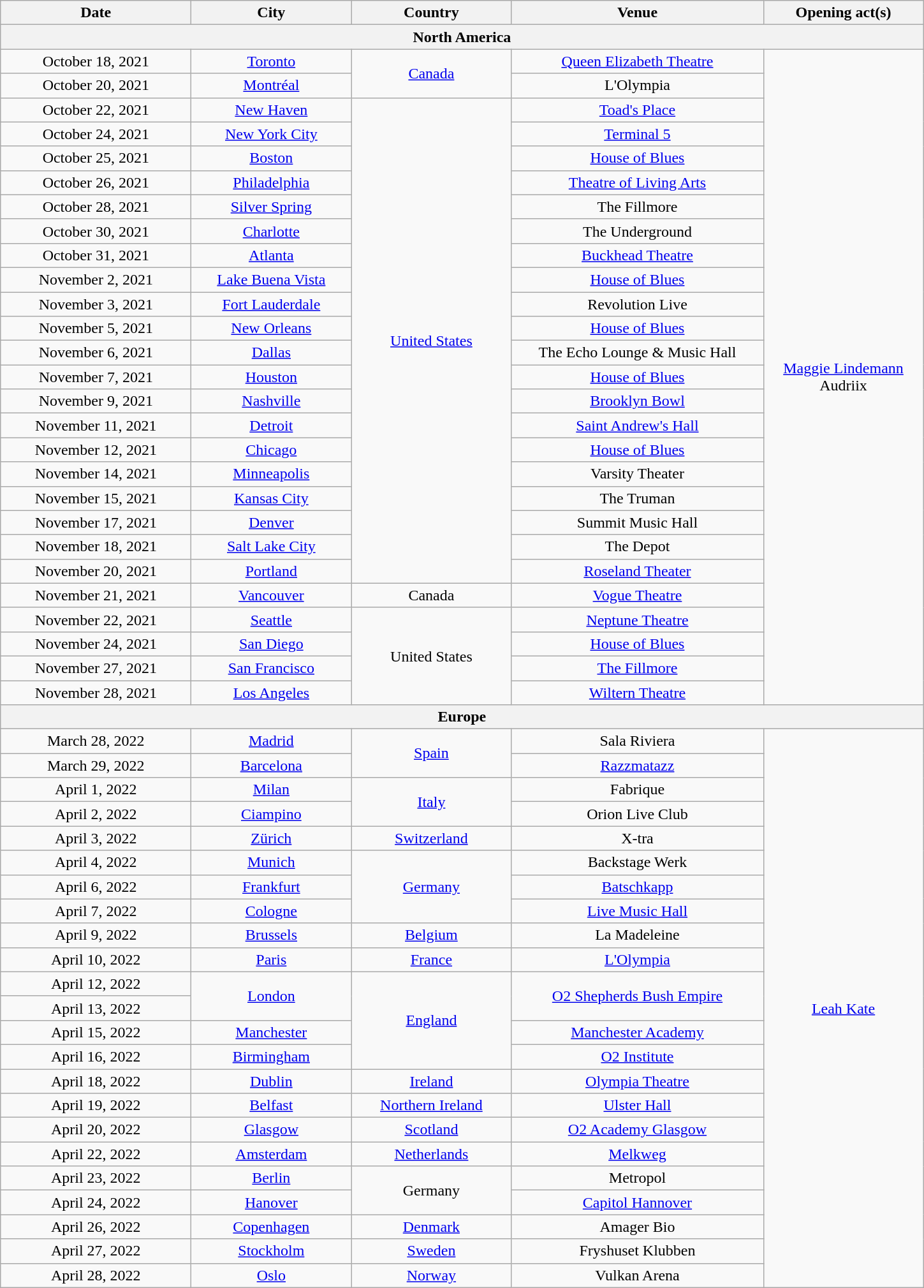<table class="wikitable plainrowheaders" style="text-align:center;">
<tr>
<th scope="col" style="width:12em;">Date</th>
<th scope="col" style="width:10em;">City</th>
<th scope="col" style="width:10em;">Country</th>
<th scope="col" style="width:16em;">Venue</th>
<th scope="col" style="width:10em;">Opening act(s)</th>
</tr>
<tr>
<th colspan="5">North America</th>
</tr>
<tr>
<td>October 18, 2021</td>
<td><a href='#'>Toronto</a></td>
<td rowspan="2"><a href='#'>Canada</a></td>
<td><a href='#'>Queen Elizabeth Theatre</a></td>
<td rowspan="27"><a href='#'>Maggie Lindemann</a><br>Audriix</td>
</tr>
<tr>
<td>October 20, 2021</td>
<td><a href='#'>Montréal</a></td>
<td>L'Olympia</td>
</tr>
<tr>
<td>October 22, 2021</td>
<td><a href='#'>New Haven</a></td>
<td rowspan="20"><a href='#'>United States</a></td>
<td><a href='#'>Toad's Place</a></td>
</tr>
<tr>
<td>October 24, 2021</td>
<td><a href='#'>New York City</a></td>
<td><a href='#'>Terminal 5</a></td>
</tr>
<tr>
<td>October 25, 2021</td>
<td><a href='#'>Boston</a></td>
<td><a href='#'>House of Blues</a></td>
</tr>
<tr>
<td>October 26, 2021</td>
<td><a href='#'>Philadelphia</a></td>
<td><a href='#'>Theatre of Living Arts</a></td>
</tr>
<tr>
<td>October 28, 2021</td>
<td><a href='#'>Silver Spring</a></td>
<td>The Fillmore</td>
</tr>
<tr>
<td>October 30, 2021</td>
<td><a href='#'>Charlotte</a></td>
<td>The Underground</td>
</tr>
<tr>
<td>October 31, 2021</td>
<td><a href='#'>Atlanta</a></td>
<td><a href='#'>Buckhead Theatre</a></td>
</tr>
<tr>
<td>November 2, 2021</td>
<td><a href='#'>Lake Buena Vista</a></td>
<td><a href='#'>House of Blues</a></td>
</tr>
<tr>
<td>November 3, 2021</td>
<td><a href='#'>Fort Lauderdale</a></td>
<td>Revolution Live</td>
</tr>
<tr>
<td>November 5, 2021</td>
<td><a href='#'>New Orleans</a></td>
<td><a href='#'>House of Blues</a></td>
</tr>
<tr>
<td>November 6, 2021</td>
<td><a href='#'>Dallas</a></td>
<td>The Echo Lounge & Music Hall</td>
</tr>
<tr>
<td>November 7, 2021</td>
<td><a href='#'>Houston</a></td>
<td><a href='#'>House of Blues</a></td>
</tr>
<tr>
<td>November 9, 2021</td>
<td><a href='#'>Nashville</a></td>
<td><a href='#'>Brooklyn Bowl</a></td>
</tr>
<tr>
<td>November 11, 2021</td>
<td><a href='#'>Detroit</a></td>
<td><a href='#'>Saint Andrew's Hall</a></td>
</tr>
<tr>
<td>November 12, 2021</td>
<td><a href='#'>Chicago</a></td>
<td><a href='#'>House of Blues</a></td>
</tr>
<tr>
<td>November 14, 2021</td>
<td><a href='#'>Minneapolis</a></td>
<td>Varsity Theater</td>
</tr>
<tr>
<td>November 15, 2021</td>
<td><a href='#'>Kansas City</a></td>
<td>The Truman</td>
</tr>
<tr>
<td>November 17, 2021</td>
<td><a href='#'>Denver</a></td>
<td>Summit Music Hall</td>
</tr>
<tr>
<td>November 18, 2021</td>
<td><a href='#'>Salt Lake City</a></td>
<td>The Depot</td>
</tr>
<tr>
<td>November 20, 2021</td>
<td><a href='#'>Portland</a></td>
<td><a href='#'>Roseland Theater</a></td>
</tr>
<tr>
<td>November 21, 2021</td>
<td><a href='#'>Vancouver</a></td>
<td>Canada</td>
<td><a href='#'>Vogue Theatre</a></td>
</tr>
<tr>
<td>November 22, 2021</td>
<td><a href='#'>Seattle</a></td>
<td rowspan="4">United States</td>
<td><a href='#'>Neptune Theatre</a></td>
</tr>
<tr>
<td>November 24, 2021</td>
<td><a href='#'>San Diego</a></td>
<td><a href='#'>House of Blues</a></td>
</tr>
<tr>
<td>November 27, 2021</td>
<td><a href='#'>San Francisco</a></td>
<td><a href='#'>The Fillmore</a></td>
</tr>
<tr>
<td>November 28, 2021</td>
<td><a href='#'>Los Angeles</a></td>
<td><a href='#'>Wiltern Theatre</a></td>
</tr>
<tr>
<th colspan="5">Europe</th>
</tr>
<tr>
<td>March 28, 2022</td>
<td><a href='#'>Madrid</a></td>
<td rowspan="2"><a href='#'>Spain</a></td>
<td>Sala Riviera</td>
<td rowspan="23"><a href='#'>Leah Kate</a></td>
</tr>
<tr>
<td>March 29, 2022</td>
<td><a href='#'>Barcelona</a></td>
<td><a href='#'>Razzmatazz</a></td>
</tr>
<tr>
<td>April 1, 2022</td>
<td><a href='#'>Milan</a></td>
<td rowspan="2"><a href='#'>Italy</a></td>
<td>Fabrique</td>
</tr>
<tr>
<td>April 2, 2022</td>
<td><a href='#'>Ciampino</a></td>
<td>Orion Live Club</td>
</tr>
<tr>
<td>April 3, 2022</td>
<td><a href='#'>Zürich</a></td>
<td><a href='#'>Switzerland</a></td>
<td>X-tra</td>
</tr>
<tr>
<td>April 4, 2022</td>
<td><a href='#'>Munich</a></td>
<td rowspan="3"><a href='#'>Germany</a></td>
<td>Backstage Werk</td>
</tr>
<tr>
<td>April 6, 2022</td>
<td><a href='#'>Frankfurt</a></td>
<td><a href='#'>Batschkapp</a></td>
</tr>
<tr>
<td>April 7, 2022</td>
<td><a href='#'>Cologne</a></td>
<td><a href='#'>Live Music Hall</a></td>
</tr>
<tr>
<td>April 9, 2022</td>
<td><a href='#'>Brussels</a></td>
<td><a href='#'>Belgium</a></td>
<td>La Madeleine</td>
</tr>
<tr>
<td>April 10, 2022</td>
<td><a href='#'>Paris</a></td>
<td><a href='#'>France</a></td>
<td><a href='#'>L'Olympia</a></td>
</tr>
<tr>
<td>April 12, 2022</td>
<td rowspan="2"><a href='#'>London</a></td>
<td rowspan="4"><a href='#'>England</a></td>
<td rowspan="2"><a href='#'>O2 Shepherds Bush Empire</a></td>
</tr>
<tr>
<td>April 13, 2022</td>
</tr>
<tr>
<td>April 15, 2022</td>
<td><a href='#'>Manchester</a></td>
<td><a href='#'>Manchester Academy</a></td>
</tr>
<tr>
<td>April 16, 2022</td>
<td><a href='#'>Birmingham</a></td>
<td><a href='#'>O2 Institute</a></td>
</tr>
<tr>
<td>April 18, 2022</td>
<td><a href='#'>Dublin</a></td>
<td><a href='#'>Ireland</a></td>
<td><a href='#'>Olympia Theatre</a></td>
</tr>
<tr>
<td>April 19, 2022</td>
<td><a href='#'>Belfast</a></td>
<td><a href='#'>Northern Ireland</a></td>
<td><a href='#'>Ulster Hall</a></td>
</tr>
<tr>
<td>April 20, 2022</td>
<td><a href='#'>Glasgow</a></td>
<td><a href='#'>Scotland</a></td>
<td><a href='#'>O2 Academy Glasgow</a></td>
</tr>
<tr>
<td>April 22, 2022</td>
<td><a href='#'>Amsterdam</a></td>
<td><a href='#'>Netherlands</a></td>
<td><a href='#'>Melkweg</a></td>
</tr>
<tr>
<td>April 23, 2022</td>
<td><a href='#'>Berlin</a></td>
<td rowspan="2">Germany</td>
<td>Metropol</td>
</tr>
<tr>
<td>April 24, 2022</td>
<td><a href='#'>Hanover</a></td>
<td><a href='#'>Capitol Hannover</a></td>
</tr>
<tr>
<td>April 26, 2022</td>
<td><a href='#'>Copenhagen</a></td>
<td><a href='#'>Denmark</a></td>
<td>Amager Bio</td>
</tr>
<tr>
<td>April 27, 2022</td>
<td><a href='#'>Stockholm</a></td>
<td><a href='#'>Sweden</a></td>
<td>Fryshuset Klubben</td>
</tr>
<tr>
<td>April 28, 2022</td>
<td><a href='#'>Oslo</a></td>
<td><a href='#'>Norway</a></td>
<td>Vulkan Arena</td>
</tr>
</table>
